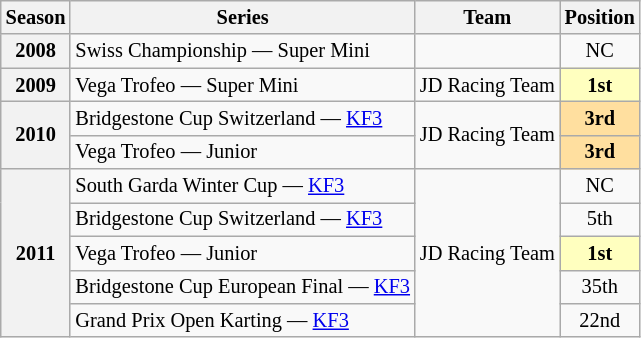<table class="wikitable" style="font-size: 85%; text-align:center">
<tr>
<th>Season</th>
<th>Series</th>
<th>Team</th>
<th>Position</th>
</tr>
<tr>
<th>2008</th>
<td align="left">Swiss Championship — Super Mini</td>
<td align="left"></td>
<td>NC</td>
</tr>
<tr>
<th>2009</th>
<td align="left">Vega Trofeo — Super Mini</td>
<td align="left">JD Racing Team</td>
<td style="background:#FFFFBF;"><strong>1st</strong></td>
</tr>
<tr>
<th rowspan="2">2010</th>
<td align="left">Bridgestone Cup Switzerland — <a href='#'>KF3</a></td>
<td rowspan="2"  align="left">JD Racing Team</td>
<td style="background:#FFDF9F;"><strong>3rd</strong></td>
</tr>
<tr>
<td align="left">Vega Trofeo — Junior</td>
<td style="background:#FFDF9F;"><strong>3rd</strong></td>
</tr>
<tr>
<th rowspan="5">2011</th>
<td align="left">South Garda Winter Cup — <a href='#'>KF3</a></td>
<td rowspan="5"  align="left">JD Racing Team</td>
<td>NC</td>
</tr>
<tr>
<td align="left">Bridgestone Cup Switzerland — <a href='#'>KF3</a></td>
<td>5th</td>
</tr>
<tr>
<td align="left">Vega Trofeo — Junior</td>
<td style="background:#FFFFBF;"><strong>1st</strong></td>
</tr>
<tr>
<td align="left">Bridgestone Cup European Final — <a href='#'>KF3</a></td>
<td>35th</td>
</tr>
<tr>
<td align="left">Grand Prix Open Karting — <a href='#'>KF3</a></td>
<td>22nd</td>
</tr>
</table>
